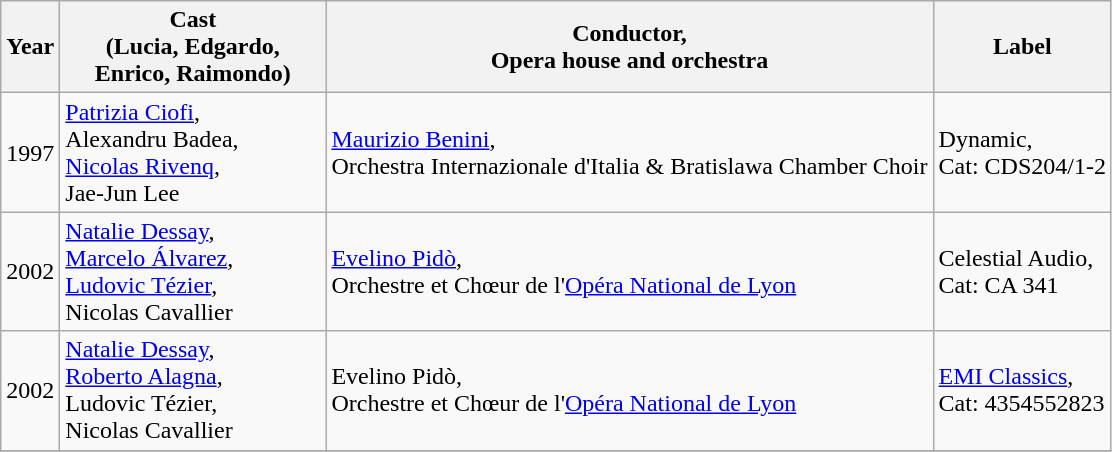<table class="wikitable">
<tr>
<th>Year</th>
<th width="170">Cast<br>(Lucia, Edgardo,<br>Enrico, Raimondo)</th>
<th>Conductor,<br>Opera house and orchestra</th>
<th>Label</th>
</tr>
<tr>
<td>1997</td>
<td><a href='#'>Patrizia Ciofi</a>,<br>Alexandru Badea,<br><a href='#'>Nicolas Rivenq</a>,<br>Jae-Jun Lee</td>
<td><a href='#'>Maurizio Benini</a>,<br>Orchestra Internazionale d'Italia & Bratislawa Chamber Choir</td>
<td>Dynamic,<br>Cat: CDS204/1-2</td>
</tr>
<tr>
<td>2002</td>
<td><a href='#'>Natalie Dessay</a>,<br><a href='#'>Marcelo Álvarez</a>,<br><a href='#'>Ludovic Tézier</a>,<br>Nicolas Cavallier</td>
<td><a href='#'>Evelino Pidò</a>,<br>Orchestre et Chœur de l'<a href='#'>Opéra National de Lyon</a></td>
<td>Celestial Audio,<br>Cat: CA 341</td>
</tr>
<tr>
<td>2002</td>
<td><a href='#'>Natalie Dessay</a>,<br><a href='#'>Roberto Alagna</a>,<br>Ludovic Tézier,<br>Nicolas Cavallier</td>
<td>Evelino Pidò,<br>Orchestre et Chœur de l'<a href='#'>Opéra National de Lyon</a></td>
<td><a href='#'>EMI Classics</a>,<br>Cat: 4354552823</td>
</tr>
<tr>
</tr>
</table>
